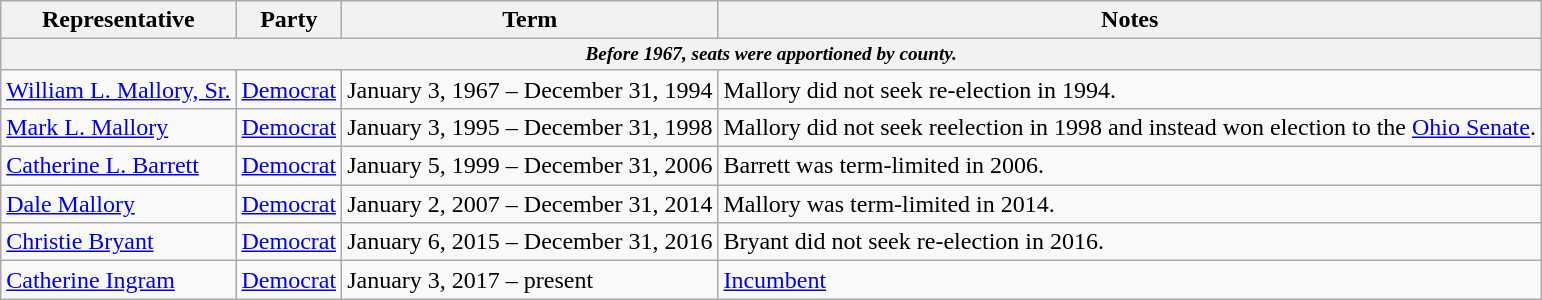<table class=wikitable>
<tr valign=bottom>
<th>Representative</th>
<th>Party</th>
<th>Term</th>
<th>Notes</th>
</tr>
<tr>
<th colspan=5 style="font-size: 80%;"><em>Before 1967, seats were apportioned by county.</em></th>
</tr>
<tr>
<td><a href='#'>William L. Mallory, Sr.</a></td>
<td><a href='#'>Democrat</a></td>
<td>January 3, 1967 – December 31, 1994</td>
<td>Mallory did not seek re-election in 1994.</td>
</tr>
<tr>
<td><a href='#'>Mark L. Mallory</a></td>
<td><a href='#'>Democrat</a></td>
<td>January 3, 1995 – December 31, 1998</td>
<td>Mallory did not seek reelection in 1998 and instead won election to the <a href='#'>Ohio Senate</a>.</td>
</tr>
<tr>
<td><a href='#'>Catherine L. Barrett</a></td>
<td><a href='#'>Democrat</a></td>
<td>January 5, 1999 – December 31, 2006</td>
<td>Barrett was term-limited in 2006.</td>
</tr>
<tr>
<td><a href='#'>Dale Mallory</a></td>
<td><a href='#'>Democrat</a></td>
<td>January 2, 2007 – December 31, 2014</td>
<td>Mallory was term-limited in 2014.</td>
</tr>
<tr>
<td><a href='#'>Christie Bryant</a></td>
<td><a href='#'>Democrat</a></td>
<td>January 6, 2015 – December 31, 2016</td>
<td>Bryant did not seek re-election in 2016.</td>
</tr>
<tr>
<td><a href='#'>Catherine Ingram</a></td>
<td><a href='#'>Democrat</a></td>
<td>January 3, 2017 – present</td>
<td><a href='#'>Incumbent</a></td>
</tr>
</table>
